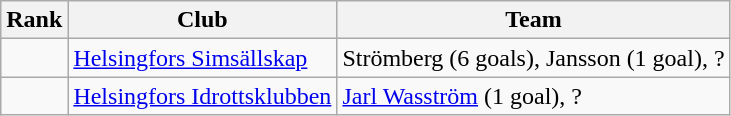<table class="wikitable" style="text-align:center">
<tr>
<th>Rank</th>
<th>Club</th>
<th>Team</th>
</tr>
<tr>
<td></td>
<td align=left><a href='#'>Helsingfors Simsällskap</a></td>
<td align=left>Strömberg (6 goals), Jansson (1 goal), ?</td>
</tr>
<tr>
<td></td>
<td align=left><a href='#'>Helsingfors Idrottsklubben</a></td>
<td align=left><a href='#'>Jarl Wasström</a> (1 goal), ?</td>
</tr>
</table>
